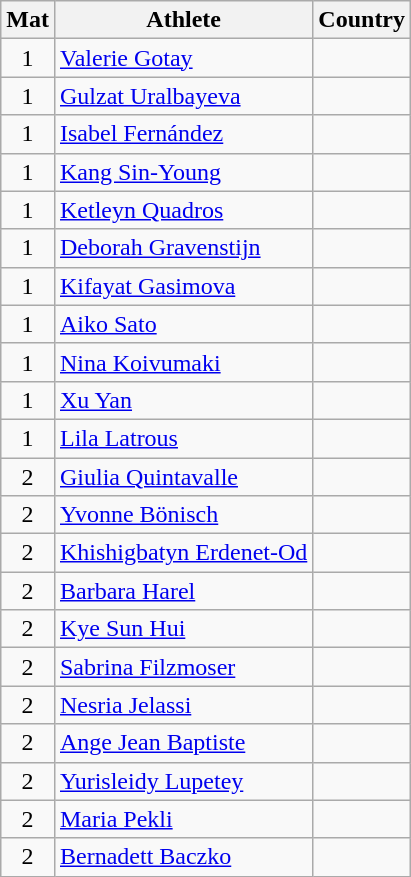<table class="wikitable sortable" style="text-align:center">
<tr>
<th>Mat</th>
<th>Athlete</th>
<th>Country</th>
</tr>
<tr>
<td>1</td>
<td align="left"><a href='#'>Valerie Gotay</a></td>
<td></td>
</tr>
<tr>
<td>1</td>
<td align="left"><a href='#'>Gulzat Uralbayeva</a></td>
<td></td>
</tr>
<tr>
<td>1</td>
<td align="left"><a href='#'>Isabel Fernández</a></td>
<td></td>
</tr>
<tr>
<td>1</td>
<td align="left"><a href='#'>Kang Sin-Young</a></td>
<td></td>
</tr>
<tr>
<td>1</td>
<td align="left"><a href='#'>Ketleyn Quadros</a></td>
<td></td>
</tr>
<tr>
<td>1</td>
<td align="left"><a href='#'>Deborah Gravenstijn</a></td>
<td></td>
</tr>
<tr>
<td>1</td>
<td align="left"><a href='#'>Kifayat Gasimova</a></td>
<td></td>
</tr>
<tr>
<td>1</td>
<td align="left"><a href='#'>Aiko Sato</a></td>
<td></td>
</tr>
<tr>
<td>1</td>
<td align="left"><a href='#'>Nina Koivumaki</a></td>
<td></td>
</tr>
<tr>
<td>1</td>
<td align="left"><a href='#'>Xu Yan</a></td>
<td></td>
</tr>
<tr>
<td>1</td>
<td align="left"><a href='#'>Lila Latrous</a></td>
<td></td>
</tr>
<tr>
<td>2</td>
<td align="left"><a href='#'>Giulia Quintavalle</a></td>
<td></td>
</tr>
<tr>
<td>2</td>
<td align="left"><a href='#'>Yvonne Bönisch</a></td>
<td></td>
</tr>
<tr>
<td>2</td>
<td align="left"><a href='#'>Khishigbatyn Erdenet-Od</a></td>
<td></td>
</tr>
<tr>
<td>2</td>
<td align="left"><a href='#'>Barbara Harel</a></td>
<td></td>
</tr>
<tr>
<td>2</td>
<td align="left"><a href='#'>Kye Sun Hui</a></td>
<td></td>
</tr>
<tr>
<td>2</td>
<td align="left"><a href='#'>Sabrina Filzmoser</a></td>
<td></td>
</tr>
<tr>
<td>2</td>
<td align="left"><a href='#'>Nesria Jelassi</a></td>
<td></td>
</tr>
<tr>
<td>2</td>
<td align="left"><a href='#'>Ange Jean Baptiste</a></td>
<td></td>
</tr>
<tr>
<td>2</td>
<td align="left"><a href='#'>Yurisleidy Lupetey</a></td>
<td></td>
</tr>
<tr>
<td>2</td>
<td align="left"><a href='#'>Maria Pekli</a></td>
<td></td>
</tr>
<tr>
<td>2</td>
<td align="left"><a href='#'>Bernadett Baczko</a></td>
<td></td>
</tr>
</table>
